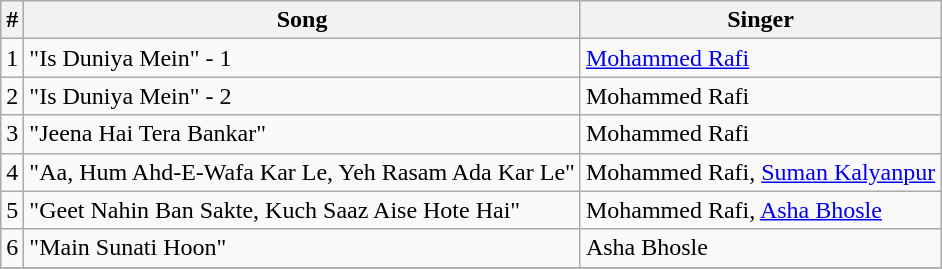<table class="wikitable">
<tr>
<th>#</th>
<th>Song</th>
<th>Singer</th>
</tr>
<tr>
<td>1</td>
<td>"Is Duniya Mein" - 1</td>
<td><a href='#'>Mohammed Rafi</a></td>
</tr>
<tr>
<td>2</td>
<td>"Is Duniya Mein" - 2</td>
<td>Mohammed Rafi</td>
</tr>
<tr>
<td>3</td>
<td>"Jeena Hai Tera Bankar"</td>
<td>Mohammed Rafi</td>
</tr>
<tr>
<td>4</td>
<td>"Aa, Hum Ahd-E-Wafa Kar Le, Yeh Rasam Ada Kar Le"</td>
<td>Mohammed Rafi, <a href='#'>Suman Kalyanpur</a></td>
</tr>
<tr>
<td>5</td>
<td>"Geet Nahin Ban Sakte, Kuch Saaz Aise Hote Hai"</td>
<td>Mohammed Rafi, <a href='#'>Asha Bhosle</a></td>
</tr>
<tr>
<td>6</td>
<td>"Main Sunati Hoon"</td>
<td>Asha Bhosle</td>
</tr>
<tr>
</tr>
</table>
